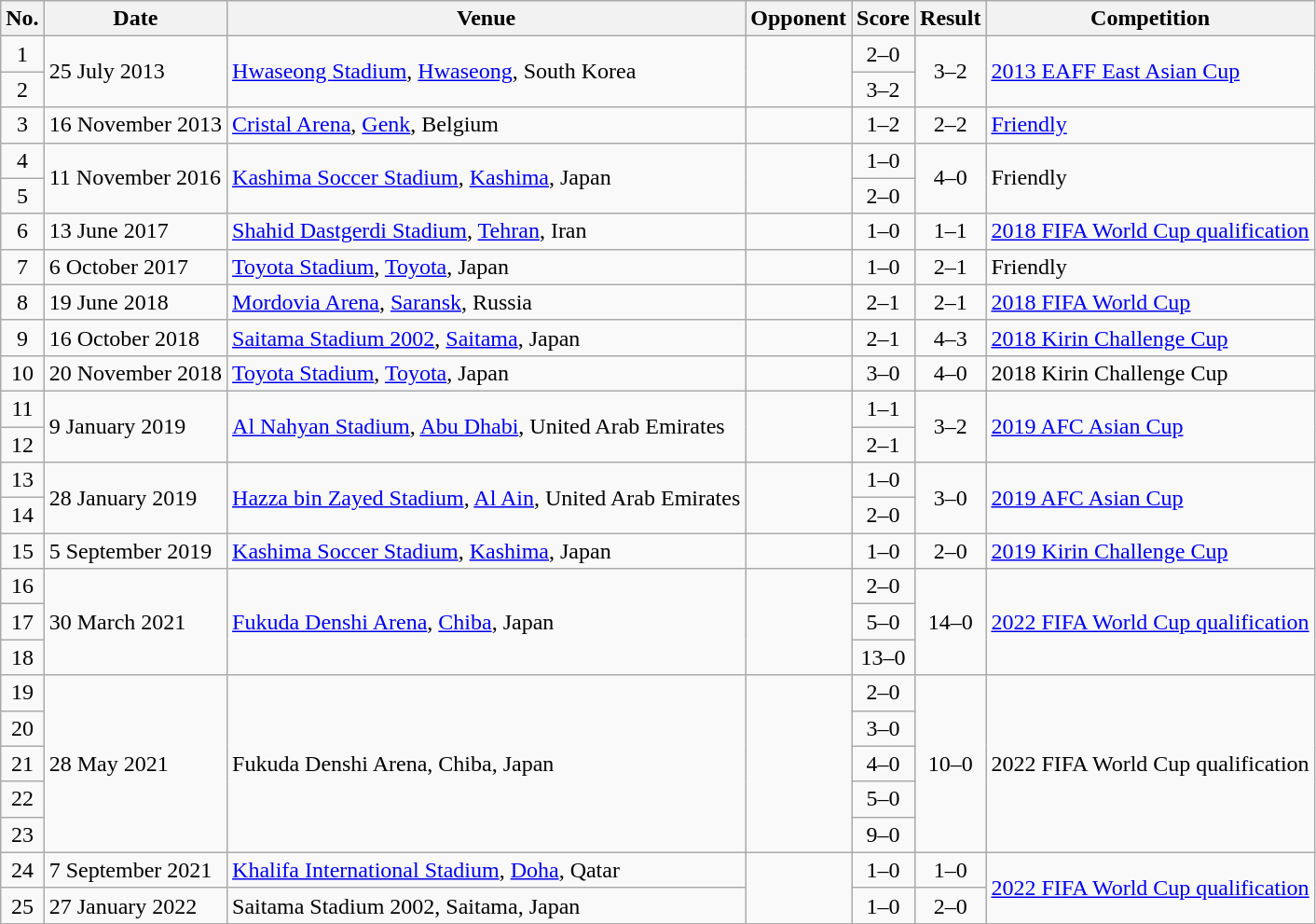<table class="wikitable sortable">
<tr>
<th scope="col">No.</th>
<th scope="col">Date</th>
<th scope="col">Venue</th>
<th scope="col">Opponent</th>
<th scope="col">Score</th>
<th scope="col">Result</th>
<th scope="col">Competition</th>
</tr>
<tr>
<td align="center">1</td>
<td rowspan="2">25 July 2013</td>
<td rowspan="2"><a href='#'>Hwaseong Stadium</a>, <a href='#'>Hwaseong</a>, South Korea</td>
<td rowspan="2"></td>
<td align="center">2–0</td>
<td rowspan="2" align="center">3–2</td>
<td rowspan="2"><a href='#'>2013 EAFF East Asian Cup</a></td>
</tr>
<tr>
<td align="center">2</td>
<td align="center">3–2</td>
</tr>
<tr>
<td align="center">3</td>
<td>16 November 2013</td>
<td><a href='#'>Cristal Arena</a>, <a href='#'>Genk</a>, Belgium</td>
<td></td>
<td align="center">1–2</td>
<td align="center">2–2</td>
<td><a href='#'>Friendly</a></td>
</tr>
<tr>
<td align="center">4</td>
<td rowspan="2">11 November 2016</td>
<td rowspan="2"><a href='#'>Kashima Soccer Stadium</a>, <a href='#'>Kashima</a>, Japan</td>
<td rowspan="2"></td>
<td align="center">1–0</td>
<td rowspan="2" align="center">4–0</td>
<td rowspan="2">Friendly</td>
</tr>
<tr>
<td align="center">5</td>
<td align="center">2–0</td>
</tr>
<tr>
<td align="center">6</td>
<td>13 June 2017</td>
<td><a href='#'>Shahid Dastgerdi Stadium</a>, <a href='#'>Tehran</a>, Iran</td>
<td></td>
<td align="center">1–0</td>
<td align="center">1–1</td>
<td><a href='#'>2018 FIFA World Cup qualification</a></td>
</tr>
<tr>
<td align="center">7</td>
<td>6 October 2017</td>
<td><a href='#'>Toyota Stadium</a>, <a href='#'>Toyota</a>, Japan</td>
<td></td>
<td align="center">1–0</td>
<td align="center">2–1</td>
<td>Friendly</td>
</tr>
<tr>
<td align="center">8</td>
<td>19 June 2018</td>
<td><a href='#'>Mordovia Arena</a>, <a href='#'>Saransk</a>, Russia</td>
<td></td>
<td align="center">2–1</td>
<td align="center">2–1</td>
<td><a href='#'>2018 FIFA World Cup</a></td>
</tr>
<tr>
<td align="center">9</td>
<td>16 October 2018</td>
<td><a href='#'>Saitama Stadium 2002</a>, <a href='#'>Saitama</a>, Japan</td>
<td></td>
<td align="center">2–1</td>
<td align="center">4–3</td>
<td><a href='#'>2018 Kirin Challenge Cup</a></td>
</tr>
<tr>
<td align="center">10</td>
<td>20 November 2018</td>
<td><a href='#'>Toyota Stadium</a>, <a href='#'>Toyota</a>, Japan</td>
<td></td>
<td align="center">3–0</td>
<td align="center">4–0</td>
<td>2018 Kirin Challenge Cup</td>
</tr>
<tr>
<td align="center">11</td>
<td rowspan="2">9 January 2019</td>
<td rowspan="2"><a href='#'>Al Nahyan Stadium</a>, <a href='#'>Abu Dhabi</a>, United Arab Emirates</td>
<td rowspan="2"></td>
<td align="center">1–1</td>
<td rowspan="2" align="center">3–2</td>
<td rowspan="2"><a href='#'>2019 AFC Asian Cup</a></td>
</tr>
<tr>
<td align="center">12</td>
<td align="center">2–1</td>
</tr>
<tr>
<td align="center">13</td>
<td rowspan="2">28 January 2019</td>
<td rowspan="2"><a href='#'>Hazza bin Zayed Stadium</a>, <a href='#'>Al Ain</a>, United Arab Emirates</td>
<td rowspan="2"></td>
<td align="center">1–0</td>
<td rowspan="2" align="center">3–0</td>
<td rowspan="2"><a href='#'>2019 AFC Asian Cup</a></td>
</tr>
<tr>
<td align="center">14</td>
<td align="center">2–0</td>
</tr>
<tr>
<td align="center">15</td>
<td>5 September 2019</td>
<td><a href='#'>Kashima Soccer Stadium</a>, <a href='#'>Kashima</a>, Japan</td>
<td></td>
<td align="center">1–0</td>
<td align="center">2–0</td>
<td><a href='#'>2019 Kirin Challenge Cup</a></td>
</tr>
<tr>
<td align="center">16</td>
<td rowspan="3">30 March 2021</td>
<td rowspan="3"><a href='#'>Fukuda Denshi Arena</a>, <a href='#'>Chiba</a>, Japan</td>
<td rowspan="3"></td>
<td align="center">2–0</td>
<td rowspan="3" align="center">14–0</td>
<td rowspan="3"><a href='#'>2022 FIFA World Cup qualification</a></td>
</tr>
<tr>
<td align="center">17</td>
<td align="center">5–0</td>
</tr>
<tr>
<td align="center">18</td>
<td align="center">13–0</td>
</tr>
<tr>
<td align="center">19</td>
<td rowspan="5">28 May 2021</td>
<td rowspan="5">Fukuda Denshi Arena, Chiba, Japan</td>
<td rowspan="5"></td>
<td align="center">2–0</td>
<td rowspan="5" align="center">10–0</td>
<td rowspan="5">2022 FIFA World Cup qualification</td>
</tr>
<tr>
<td align="center">20</td>
<td align="center">3–0</td>
</tr>
<tr>
<td align="center">21</td>
<td align="center">4–0</td>
</tr>
<tr>
<td align="center">22</td>
<td align="center">5–0</td>
</tr>
<tr>
<td align="center">23</td>
<td align="center">9–0</td>
</tr>
<tr>
<td align="center">24</td>
<td>7 September 2021</td>
<td><a href='#'>Khalifa International Stadium</a>, <a href='#'>Doha</a>, Qatar</td>
<td rowspan="2"></td>
<td align="center">1–0</td>
<td align="center">1–0</td>
<td rowspan="2"><a href='#'>2022 FIFA World Cup qualification</a></td>
</tr>
<tr>
<td align="center">25</td>
<td>27 January 2022</td>
<td>Saitama Stadium 2002, Saitama, Japan</td>
<td align="center">1–0</td>
<td align="center">2–0</td>
</tr>
</table>
